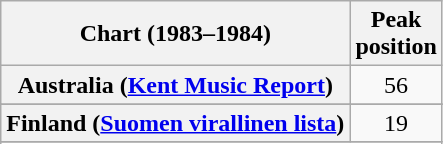<table class="wikitable sortable plainrowheaders" style="text-align:center">
<tr>
<th scope="col">Chart (1983–1984)</th>
<th scope="col">Peak<br>position</th>
</tr>
<tr>
<th scope="row">Australia (<a href='#'>Kent Music Report</a>)</th>
<td>56</td>
</tr>
<tr>
</tr>
<tr>
</tr>
<tr>
</tr>
<tr>
<th scope="row">Finland (<a href='#'>Suomen virallinen lista</a>)</th>
<td>19</td>
</tr>
<tr>
</tr>
<tr>
</tr>
<tr>
</tr>
<tr>
</tr>
<tr>
</tr>
<tr>
</tr>
<tr>
</tr>
<tr>
</tr>
</table>
